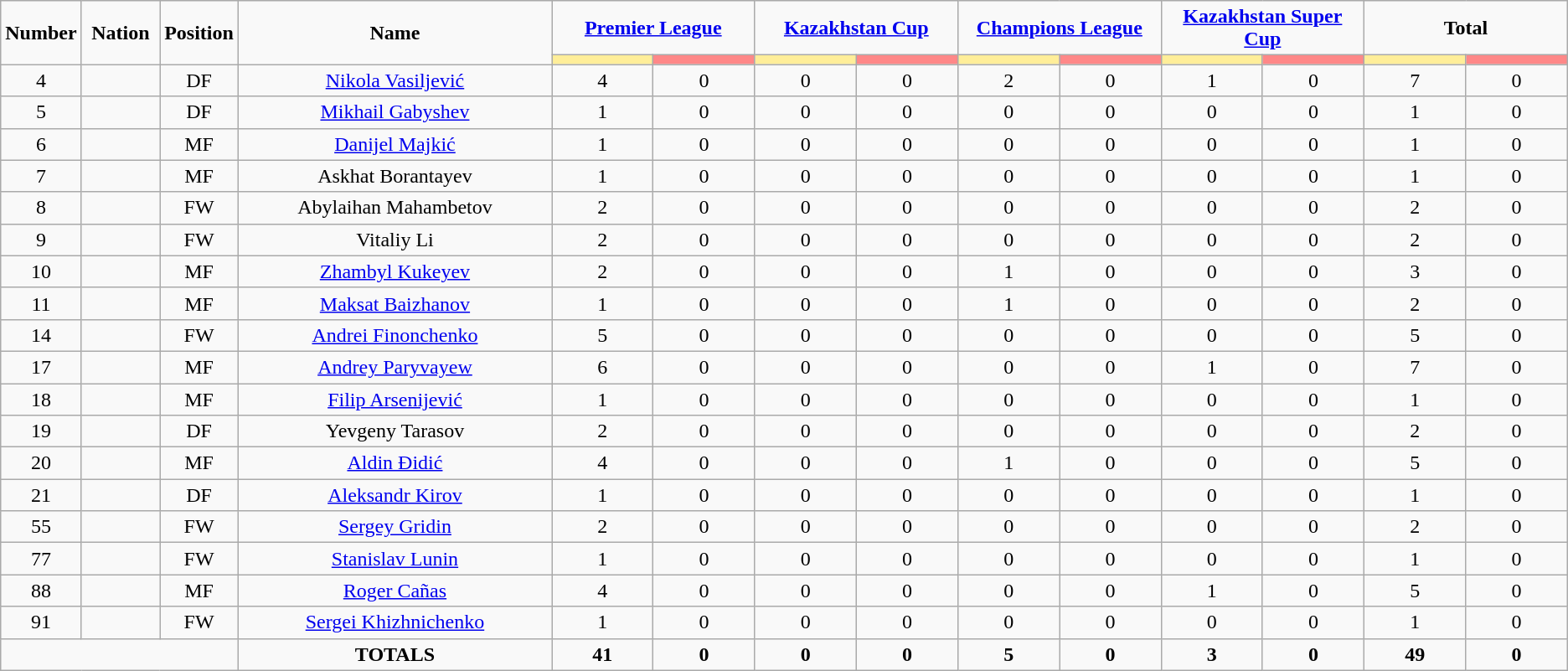<table class="wikitable" style="text-align:center;">
<tr>
<td rowspan="2"  style="width:5%; text-align:center;"><strong>Number</strong></td>
<td rowspan="2"  style="width:5%; text-align:center;"><strong>Nation</strong></td>
<td rowspan="2"  style="width:5%; text-align:center;"><strong>Position</strong></td>
<td rowspan="2"  style="width:20%; text-align:center;"><strong>Name</strong></td>
<td colspan="2" style="text-align:center;"><strong><a href='#'>Premier League</a></strong></td>
<td colspan="2" style="text-align:center;"><strong><a href='#'>Kazakhstan Cup</a></strong></td>
<td colspan="2" style="text-align:center;"><strong><a href='#'>Champions League</a></strong></td>
<td colspan="2" style="text-align:center;"><strong><a href='#'>Kazakhstan Super Cup</a></strong></td>
<td colspan="2" style="text-align:center;"><strong>Total</strong></td>
</tr>
<tr>
<th style="width:60px; background:#fe9;"></th>
<th style="width:60px; background:#ff8888;"></th>
<th style="width:60px; background:#fe9;"></th>
<th style="width:60px; background:#ff8888;"></th>
<th style="width:60px; background:#fe9;"></th>
<th style="width:60px; background:#ff8888;"></th>
<th style="width:60px; background:#fe9;"></th>
<th style="width:60px; background:#ff8888;"></th>
<th style="width:60px; background:#fe9;"></th>
<th style="width:60px; background:#ff8888;"></th>
</tr>
<tr>
<td>4</td>
<td></td>
<td>DF</td>
<td><a href='#'>Nikola Vasiljević</a></td>
<td>4</td>
<td>0</td>
<td>0</td>
<td>0</td>
<td>2</td>
<td>0</td>
<td>1</td>
<td>0</td>
<td>7</td>
<td>0</td>
</tr>
<tr>
<td>5</td>
<td></td>
<td>DF</td>
<td><a href='#'>Mikhail Gabyshev</a></td>
<td>1</td>
<td>0</td>
<td>0</td>
<td>0</td>
<td>0</td>
<td>0</td>
<td>0</td>
<td>0</td>
<td>1</td>
<td>0</td>
</tr>
<tr>
<td>6</td>
<td></td>
<td>MF</td>
<td><a href='#'>Danijel Majkić</a></td>
<td>1</td>
<td>0</td>
<td>0</td>
<td>0</td>
<td>0</td>
<td>0</td>
<td>0</td>
<td>0</td>
<td>1</td>
<td>0</td>
</tr>
<tr>
<td>7</td>
<td></td>
<td>MF</td>
<td>Askhat Borantayev</td>
<td>1</td>
<td>0</td>
<td>0</td>
<td>0</td>
<td>0</td>
<td>0</td>
<td>0</td>
<td>0</td>
<td>1</td>
<td>0</td>
</tr>
<tr>
<td>8</td>
<td></td>
<td>FW</td>
<td>Abylaihan Mahambetov</td>
<td>2</td>
<td>0</td>
<td>0</td>
<td>0</td>
<td>0</td>
<td>0</td>
<td>0</td>
<td>0</td>
<td>2</td>
<td>0</td>
</tr>
<tr>
<td>9</td>
<td></td>
<td>FW</td>
<td>Vitaliy Li</td>
<td>2</td>
<td>0</td>
<td>0</td>
<td>0</td>
<td>0</td>
<td>0</td>
<td>0</td>
<td>0</td>
<td>2</td>
<td>0</td>
</tr>
<tr>
<td>10</td>
<td></td>
<td>MF</td>
<td><a href='#'>Zhambyl Kukeyev</a></td>
<td>2</td>
<td>0</td>
<td>0</td>
<td>0</td>
<td>1</td>
<td>0</td>
<td>0</td>
<td>0</td>
<td>3</td>
<td>0</td>
</tr>
<tr>
<td>11</td>
<td></td>
<td>MF</td>
<td><a href='#'>Maksat Baizhanov</a></td>
<td>1</td>
<td>0</td>
<td>0</td>
<td>0</td>
<td>1</td>
<td>0</td>
<td>0</td>
<td>0</td>
<td>2</td>
<td>0</td>
</tr>
<tr>
<td>14</td>
<td></td>
<td>FW</td>
<td><a href='#'>Andrei Finonchenko</a></td>
<td>5</td>
<td>0</td>
<td>0</td>
<td>0</td>
<td>0</td>
<td>0</td>
<td>0</td>
<td>0</td>
<td>5</td>
<td>0</td>
</tr>
<tr>
<td>17</td>
<td></td>
<td>MF</td>
<td><a href='#'>Andrey Paryvayew</a></td>
<td>6</td>
<td>0</td>
<td>0</td>
<td>0</td>
<td>0</td>
<td>0</td>
<td>1</td>
<td>0</td>
<td>7</td>
<td>0</td>
</tr>
<tr>
<td>18</td>
<td></td>
<td>MF</td>
<td><a href='#'>Filip Arsenijević</a></td>
<td>1</td>
<td>0</td>
<td>0</td>
<td>0</td>
<td>0</td>
<td>0</td>
<td>0</td>
<td>0</td>
<td>1</td>
<td>0</td>
</tr>
<tr>
<td>19</td>
<td></td>
<td>DF</td>
<td>Yevgeny Tarasov</td>
<td>2</td>
<td>0</td>
<td>0</td>
<td>0</td>
<td>0</td>
<td>0</td>
<td>0</td>
<td>0</td>
<td>2</td>
<td>0</td>
</tr>
<tr>
<td>20</td>
<td></td>
<td>MF</td>
<td><a href='#'>Aldin Đidić</a></td>
<td>4</td>
<td>0</td>
<td>0</td>
<td>0</td>
<td>1</td>
<td>0</td>
<td>0</td>
<td>0</td>
<td>5</td>
<td>0</td>
</tr>
<tr>
<td>21</td>
<td></td>
<td>DF</td>
<td><a href='#'>Aleksandr Kirov</a></td>
<td>1</td>
<td>0</td>
<td>0</td>
<td>0</td>
<td>0</td>
<td>0</td>
<td>0</td>
<td>0</td>
<td>1</td>
<td>0</td>
</tr>
<tr>
<td>55</td>
<td></td>
<td>FW</td>
<td><a href='#'>Sergey Gridin</a></td>
<td>2</td>
<td>0</td>
<td>0</td>
<td>0</td>
<td>0</td>
<td>0</td>
<td>0</td>
<td>0</td>
<td>2</td>
<td>0</td>
</tr>
<tr>
<td>77</td>
<td></td>
<td>FW</td>
<td><a href='#'>Stanislav Lunin</a></td>
<td>1</td>
<td>0</td>
<td>0</td>
<td>0</td>
<td>0</td>
<td>0</td>
<td>0</td>
<td>0</td>
<td>1</td>
<td>0</td>
</tr>
<tr>
<td>88</td>
<td></td>
<td>MF</td>
<td><a href='#'>Roger Cañas</a></td>
<td>4</td>
<td>0</td>
<td>0</td>
<td>0</td>
<td>0</td>
<td>0</td>
<td>1</td>
<td>0</td>
<td>5</td>
<td>0</td>
</tr>
<tr>
<td>91</td>
<td></td>
<td>FW</td>
<td><a href='#'>Sergei Khizhnichenko</a></td>
<td>1</td>
<td>0</td>
<td>0</td>
<td>0</td>
<td>0</td>
<td>0</td>
<td>0</td>
<td>0</td>
<td>1</td>
<td>0</td>
</tr>
<tr>
<td colspan="3"></td>
<td><strong>TOTALS</strong></td>
<td><strong>41</strong></td>
<td><strong>0</strong></td>
<td><strong>0</strong></td>
<td><strong>0</strong></td>
<td><strong>5</strong></td>
<td><strong>0</strong></td>
<td><strong>3</strong></td>
<td><strong>0</strong></td>
<td><strong>49</strong></td>
<td><strong>0</strong></td>
</tr>
</table>
